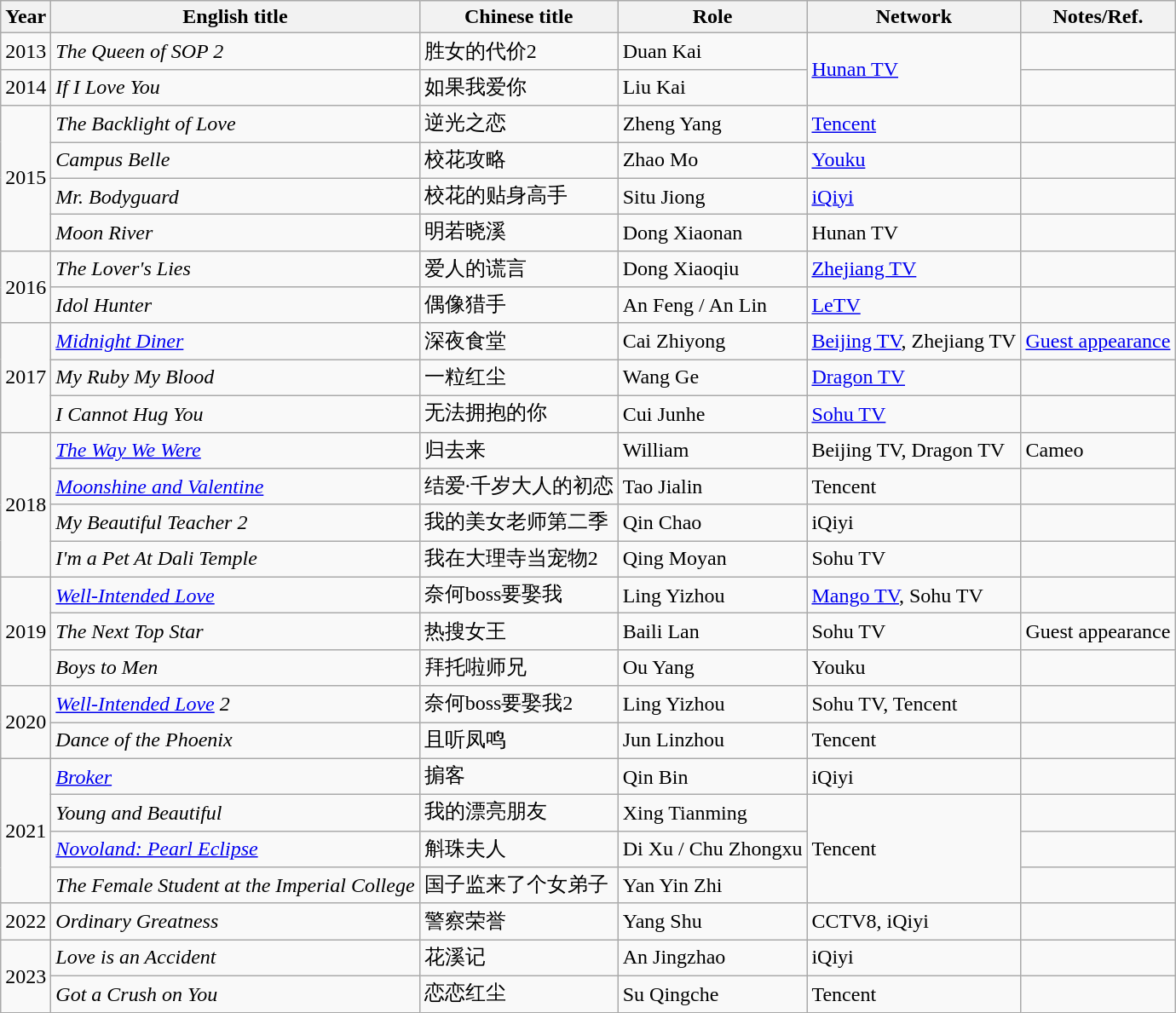<table class="wikitable">
<tr>
<th>Year</th>
<th>English title</th>
<th>Chinese title</th>
<th>Role</th>
<th>Network</th>
<th>Notes/Ref.</th>
</tr>
<tr>
<td>2013</td>
<td><em>The Queen of SOP 2 </em></td>
<td>胜女的代价2</td>
<td>Duan Kai</td>
<td rowspan=2><a href='#'>Hunan TV</a></td>
<td></td>
</tr>
<tr>
<td>2014</td>
<td><em>If I Love You</em></td>
<td>如果我爱你</td>
<td>Liu Kai</td>
<td></td>
</tr>
<tr>
<td rowspan=4>2015</td>
<td><em>The Backlight of Love</em></td>
<td>逆光之恋</td>
<td>Zheng Yang</td>
<td><a href='#'>Tencent</a></td>
<td></td>
</tr>
<tr>
<td><em>Campus Belle</em></td>
<td>校花攻略</td>
<td>Zhao Mo</td>
<td><a href='#'>Youku</a></td>
<td></td>
</tr>
<tr>
<td><em>Mr. Bodyguard</em></td>
<td>校花的贴身高手</td>
<td>Situ Jiong</td>
<td><a href='#'>iQiyi</a></td>
<td></td>
</tr>
<tr>
<td><em>Moon River</em></td>
<td>明若晓溪</td>
<td>Dong Xiaonan</td>
<td>Hunan TV</td>
<td></td>
</tr>
<tr>
<td rowspan=2>2016</td>
<td><em>The Lover's Lies</em></td>
<td>爱人的谎言</td>
<td>Dong Xiaoqiu</td>
<td><a href='#'>Zhejiang TV</a></td>
<td></td>
</tr>
<tr>
<td><em>Idol Hunter</em></td>
<td>偶像猎手</td>
<td>An Feng / An Lin</td>
<td><a href='#'>LeTV</a></td>
<td></td>
</tr>
<tr>
<td rowspan=3>2017</td>
<td><em><a href='#'>Midnight Diner</a></em></td>
<td>深夜食堂</td>
<td>Cai Zhiyong</td>
<td><a href='#'>Beijing TV</a>, Zhejiang TV</td>
<td><a href='#'>Guest appearance</a></td>
</tr>
<tr>
<td><em>My Ruby My Blood</em></td>
<td>一粒红尘</td>
<td>Wang Ge</td>
<td><a href='#'>Dragon TV</a></td>
<td></td>
</tr>
<tr>
<td><em>I Cannot Hug You</em></td>
<td>无法拥抱的你</td>
<td>Cui Junhe</td>
<td><a href='#'>Sohu TV</a></td>
<td></td>
</tr>
<tr>
<td rowspan=4>2018</td>
<td><em><a href='#'>The Way We Were</a></em></td>
<td>归去来</td>
<td>William</td>
<td>Beijing TV, Dragon TV</td>
<td>Cameo</td>
</tr>
<tr>
<td><em><a href='#'>Moonshine and Valentine</a></em></td>
<td>结爱·千岁大人的初恋</td>
<td>Tao Jialin</td>
<td>Tencent</td>
<td></td>
</tr>
<tr>
<td><em>My Beautiful Teacher 2 </em></td>
<td>我的美女老师第二季</td>
<td>Qin Chao</td>
<td>iQiyi</td>
<td></td>
</tr>
<tr>
<td><em>I'm a Pet At Dali Temple </em></td>
<td>我在大理寺当宠物2</td>
<td>Qing Moyan</td>
<td>Sohu TV</td>
<td></td>
</tr>
<tr>
<td rowspan=3>2019</td>
<td><em><a href='#'>Well-Intended Love</a></em></td>
<td>奈何boss要娶我</td>
<td>Ling Yizhou</td>
<td><a href='#'>Mango TV</a>, Sohu TV</td>
<td></td>
</tr>
<tr>
<td><em>The Next Top Star</em></td>
<td>热搜女王</td>
<td>Baili Lan</td>
<td>Sohu TV</td>
<td>Guest appearance</td>
</tr>
<tr>
<td><em>Boys to Men</em></td>
<td>拜托啦师兄</td>
<td>Ou Yang</td>
<td>Youku</td>
<td></td>
</tr>
<tr>
<td rowspan=2>2020</td>
<td><em><a href='#'>Well-Intended Love</a> 2</em></td>
<td>奈何boss要娶我2</td>
<td>Ling Yizhou</td>
<td>Sohu TV, Tencent</td>
<td></td>
</tr>
<tr>
<td><em>Dance of the Phoenix</em></td>
<td>且听凤鸣</td>
<td>Jun Linzhou</td>
<td>Tencent</td>
<td></td>
</tr>
<tr>
<td rowspan=4>2021</td>
<td><em><a href='#'>Broker</a></em></td>
<td>掮客</td>
<td>Qin Bin</td>
<td>iQiyi</td>
<td></td>
</tr>
<tr>
<td><em>Young and Beautiful </em></td>
<td>我的漂亮朋友</td>
<td>Xing Tianming</td>
<td rowspan=3>Tencent</td>
<td></td>
</tr>
<tr>
<td><em><a href='#'>Novoland: Pearl Eclipse</a></em></td>
<td>斛珠夫人</td>
<td>Di Xu / Chu Zhongxu</td>
<td></td>
</tr>
<tr>
<td><em>The Female Student at the Imperial College </em></td>
<td>国子监来了个女弟子</td>
<td>Yan Yin Zhi</td>
</tr>
<tr>
<td>2022</td>
<td><em>Ordinary Greatness</em></td>
<td>警察荣誉</td>
<td>Yang Shu</td>
<td>CCTV8, iQiyi</td>
<td></td>
</tr>
<tr>
<td rowspan=2>2023</td>
<td><em>Love is an Accident</em></td>
<td>花溪记</td>
<td>An Jingzhao</td>
<td>iQiyi</td>
<td></td>
</tr>
<tr>
<td><em>Got a Crush on You</em></td>
<td>恋恋红尘</td>
<td>Su Qingche</td>
<td>Tencent</td>
<td></td>
</tr>
</table>
